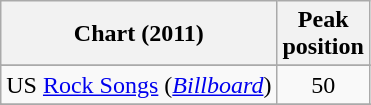<table class="wikitable sortable">
<tr>
<th>Chart (2011)</th>
<th>Peak<br>position</th>
</tr>
<tr>
</tr>
<tr>
<td>US <a href='#'>Rock Songs</a> (<em><a href='#'>Billboard</a></em>)</td>
<td align=center>50</td>
</tr>
<tr>
</tr>
<tr>
</tr>
<tr>
</tr>
</table>
